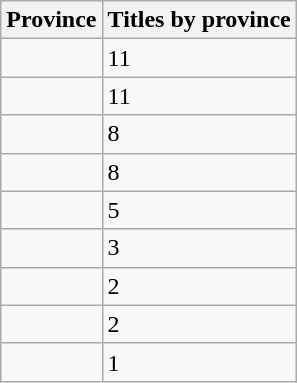<table class="wikitable">
<tr>
<th>Province</th>
<th>Titles by province</th>
</tr>
<tr>
<td></td>
<td>11</td>
</tr>
<tr>
<td></td>
<td>11</td>
</tr>
<tr>
<td></td>
<td>8</td>
</tr>
<tr>
<td></td>
<td>8</td>
</tr>
<tr>
<td></td>
<td>5</td>
</tr>
<tr>
<td></td>
<td>3</td>
</tr>
<tr>
<td></td>
<td>2</td>
</tr>
<tr>
<td></td>
<td>2</td>
</tr>
<tr>
<td></td>
<td>1</td>
</tr>
</table>
